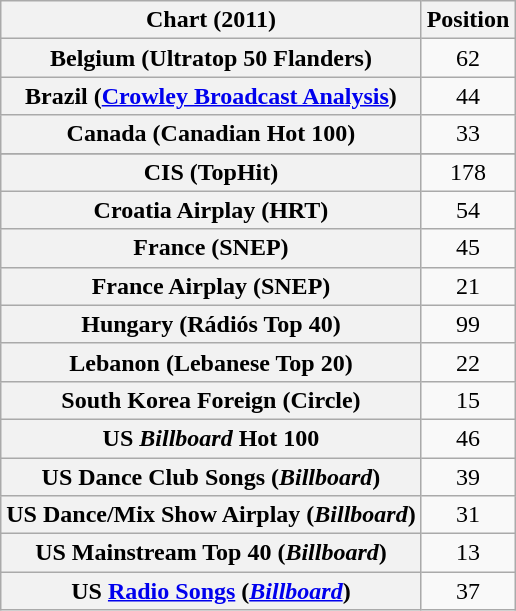<table class="wikitable sortable plainrowheaders" style="text-align:center">
<tr>
<th scope="col">Chart (2011)</th>
<th scope="col">Position</th>
</tr>
<tr>
<th scope="row">Belgium (Ultratop 50 Flanders)</th>
<td align="center">62</td>
</tr>
<tr>
<th scope="row">Brazil (<a href='#'>Crowley Broadcast Analysis</a>)</th>
<td style="text-align:center;">44</td>
</tr>
<tr>
<th scope="row">Canada (Canadian Hot 100)</th>
<td style="text-align:center;">33</td>
</tr>
<tr>
</tr>
<tr>
<th scope="row">CIS (TopHit)</th>
<td style="text-align:center;">178</td>
</tr>
<tr>
<th scope="row">Croatia Airplay (HRT)</th>
<td style="text-align:center;">54</td>
</tr>
<tr>
<th scope="row">France (SNEP)</th>
<td style="text-align:center;">45</td>
</tr>
<tr>
<th scope="row">France Airplay (SNEP)</th>
<td style="text-align:center;">21</td>
</tr>
<tr>
<th scope="row">Hungary (Rádiós Top 40)</th>
<td align="center">99</td>
</tr>
<tr>
<th scope="row">Lebanon (Lebanese Top 20)</th>
<td style="text-align:center;">22</td>
</tr>
<tr>
<th scope="row">South Korea Foreign (Circle)</th>
<td style="text-align:center;">15</td>
</tr>
<tr>
<th scope="row">US <em>Billboard</em> Hot 100</th>
<td style="text-align:center;">46</td>
</tr>
<tr>
<th scope="row">US Dance Club Songs (<em>Billboard</em>)</th>
<td style="text-align:center;">39</td>
</tr>
<tr>
<th scope="row">US Dance/Mix Show Airplay (<em>Billboard</em>)</th>
<td style="text-align:center;">31</td>
</tr>
<tr>
<th scope="row">US Mainstream Top 40 (<em>Billboard</em>)</th>
<td style="text-align:center;">13</td>
</tr>
<tr>
<th scope="row">US <a href='#'>Radio Songs</a> (<em><a href='#'>Billboard</a></em>)</th>
<td style="text-align:center;">37</td>
</tr>
</table>
